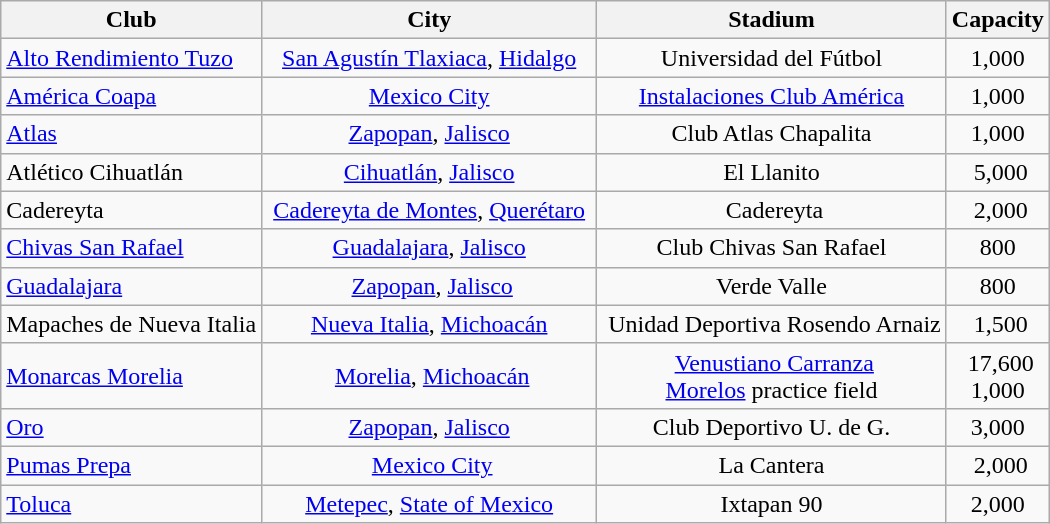<table class="wikitable sortable" style="text-align: center;">
<tr>
<th>Club</th>
<th>City</th>
<th>Stadium</th>
<th>Capacity</th>
</tr>
<tr>
<td align="left"><a href='#'>Alto Rendimiento Tuzo</a></td>
<td><a href='#'>San Agustín Tlaxiaca</a>, <a href='#'>Hidalgo</a></td>
<td>Universidad del Fútbol</td>
<td>1,000</td>
</tr>
<tr>
<td align="left"><a href='#'>América Coapa</a></td>
<td><a href='#'>Mexico City</a></td>
<td><a href='#'>Instalaciones Club América</a></td>
<td>1,000</td>
</tr>
<tr>
<td align="left"><a href='#'>Atlas</a></td>
<td><a href='#'>Zapopan</a>, <a href='#'>Jalisco</a></td>
<td>Club Atlas Chapalita</td>
<td>1,000</td>
</tr>
<tr>
<td align="left">Atlético Cihuatlán </td>
<td> <a href='#'>Cihuatlán</a>, <a href='#'>Jalisco</a> </td>
<td>El Llanito</td>
<td> 5,000</td>
</tr>
<tr>
<td align="left">Cadereyta</td>
<td> <a href='#'>Cadereyta de Montes</a>, <a href='#'>Querétaro</a> </td>
<td> Cadereyta</td>
<td> 2,000</td>
</tr>
<tr>
<td align="left"><a href='#'>Chivas San Rafael</a> </td>
<td> <a href='#'>Guadalajara</a>, <a href='#'>Jalisco</a> </td>
<td>Club Chivas San Rafael</td>
<td>800</td>
</tr>
<tr>
<td align="left"><a href='#'>Guadalajara</a></td>
<td> <a href='#'>Zapopan</a>, <a href='#'>Jalisco</a></td>
<td>Verde Valle</td>
<td>800</td>
</tr>
<tr>
<td align="left">Mapaches de Nueva Italia</td>
<td> <a href='#'>Nueva Italia</a>, <a href='#'>Michoacán</a> </td>
<td> Unidad Deportiva Rosendo Arnaiz</td>
<td> 1,500</td>
</tr>
<tr>
<td align="left"><a href='#'>Monarcas Morelia</a> </td>
<td> <a href='#'>Morelia</a>, <a href='#'>Michoacán</a></td>
<td> <a href='#'>Venustiano Carranza</a><br><a href='#'>Morelos</a> practice field</td>
<td> 17,600<br>1,000</td>
</tr>
<tr>
<td align="left"><a href='#'>Oro</a></td>
<td><a href='#'>Zapopan</a>, <a href='#'>Jalisco</a></td>
<td>Club Deportivo U. de G.</td>
<td>3,000</td>
</tr>
<tr>
<td align="left"><a href='#'>Pumas Prepa</a> </td>
<td> <a href='#'>Mexico City</a></td>
<td>La Cantera</td>
<td> 2,000</td>
</tr>
<tr>
<td align="left"><a href='#'>Toluca</a> </td>
<td><a href='#'>Metepec</a>, <a href='#'>State of Mexico</a></td>
<td> Ixtapan 90 </td>
<td>2,000</td>
</tr>
</table>
